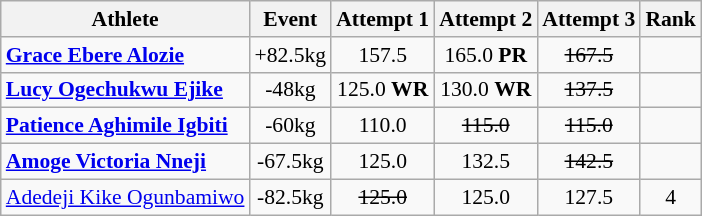<table class="wikitable" style="font-size:90%">
<tr>
<th>Athlete</th>
<th>Event</th>
<th>Attempt 1</th>
<th>Attempt 2</th>
<th>Attempt 3</th>
<th>Rank</th>
</tr>
<tr>
<td><strong><a href='#'>Grace Ebere Alozie</a></strong></td>
<td align=center>+82.5kg</td>
<td align=center>157.5</td>
<td align=center>165.0 <strong>PR</strong></td>
<td align=center><s>167.5</s></td>
<td align=center></td>
</tr>
<tr>
<td><strong><a href='#'>Lucy Ogechukwu Ejike</a></strong></td>
<td align=center>-48kg</td>
<td align=center>125.0 <strong>WR</strong></td>
<td align=center>130.0 <strong>WR</strong></td>
<td align=center><s>137.5</s></td>
<td align=center></td>
</tr>
<tr>
<td><strong><a href='#'>Patience Aghimile Igbiti</a></strong></td>
<td align=center>-60kg</td>
<td align=center>110.0</td>
<td align=center><s>115.0</s></td>
<td align=center><s>115.0</s></td>
<td align=center></td>
</tr>
<tr>
<td><strong><a href='#'>Amoge Victoria Nneji</a></strong></td>
<td align=center>-67.5kg</td>
<td align=center>125.0</td>
<td align=center>132.5</td>
<td align=center><s>142.5</s></td>
<td align=center></td>
</tr>
<tr>
<td><a href='#'>Adedeji Kike Ogunbamiwo</a></td>
<td align=center>-82.5kg</td>
<td align=center><s>125.0</s></td>
<td align=center>125.0</td>
<td align=center>127.5</td>
<td align=center>4</td>
</tr>
</table>
